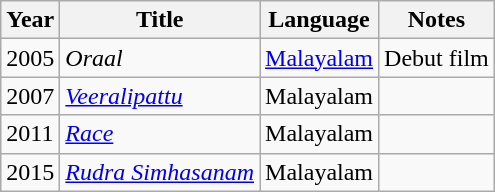<table class="wikitable sortable">
<tr>
<th>Year</th>
<th>Title</th>
<th>Language</th>
<th>Notes</th>
</tr>
<tr>
<td>2005</td>
<td><em>Oraal</em></td>
<td><a href='#'>Malayalam</a></td>
<td>Debut film</td>
</tr>
<tr>
<td>2007</td>
<td><em><a href='#'>Veeralipattu</a></em></td>
<td>Malayalam</td>
<td></td>
</tr>
<tr>
<td>2011</td>
<td><em><a href='#'>Race</a></em></td>
<td>Malayalam</td>
<td></td>
</tr>
<tr>
<td>2015</td>
<td><em><a href='#'>Rudra Simhasanam</a></em></td>
<td>Malayalam</td>
<td></td>
</tr>
</table>
